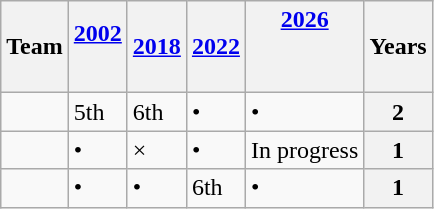<table class="wikitable">
<tr>
<th>Team</th>
<th><a href='#'>2002</a><br><br></th>
<th><a href='#'>2018</a><br></th>
<th><a href='#'>2022</a><br></th>
<th><a href='#'>2026</a><br><br><br></th>
<th>Years</th>
</tr>
<tr>
<td align=left></td>
<td>5th</td>
<td>6th</td>
<td>•</td>
<td>•</td>
<th>2</th>
</tr>
<tr>
<td align=left></td>
<td>•</td>
<td>×</td>
<td>•</td>
<td>In progress</td>
<th>1</th>
</tr>
<tr>
<td align=left></td>
<td>•</td>
<td>•</td>
<td>6th</td>
<td>•</td>
<th>1</th>
</tr>
</table>
